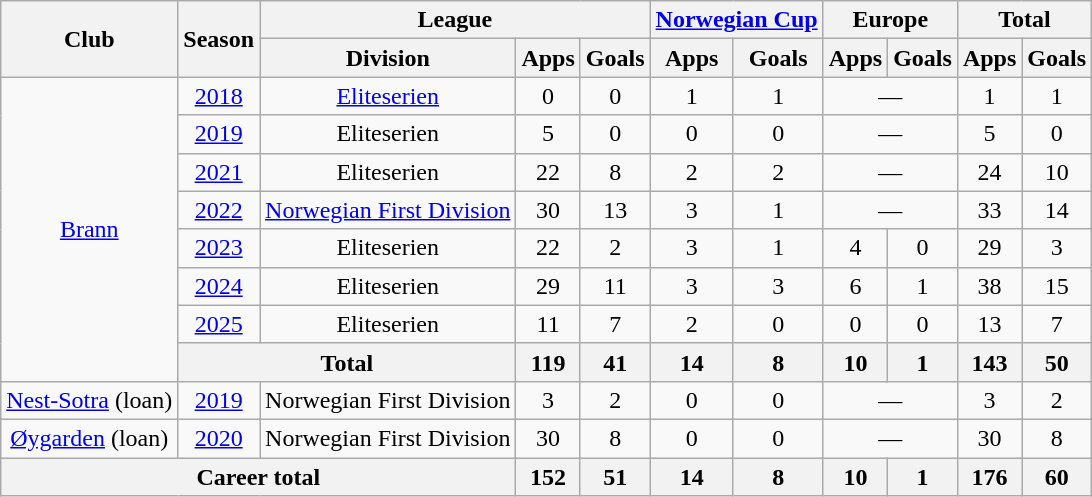<table class="wikitable" style="text-align: center;">
<tr>
<th rowspan="2">Club</th>
<th rowspan="2">Season</th>
<th colspan="3">League</th>
<th colspan="2"><a href='#'>Norwegian Cup</a></th>
<th colspan="2">Europe</th>
<th colspan="2">Total</th>
</tr>
<tr>
<th>Division</th>
<th>Apps</th>
<th>Goals</th>
<th>Apps</th>
<th>Goals</th>
<th>Apps</th>
<th>Goals</th>
<th>Apps</th>
<th>Goals</th>
</tr>
<tr>
<td rowspan="8"><a href='#'>Brann</a></td>
<td><a href='#'>2018</a></td>
<td><a href='#'>Eliteserien</a></td>
<td>0</td>
<td>0</td>
<td>1</td>
<td>1</td>
<td colspan="2">—</td>
<td>1</td>
<td>1</td>
</tr>
<tr>
<td><a href='#'>2019</a></td>
<td>Eliteserien</td>
<td>5</td>
<td>0</td>
<td>0</td>
<td>0</td>
<td colspan="2">—</td>
<td>5</td>
<td>0</td>
</tr>
<tr>
<td><a href='#'>2021</a></td>
<td>Eliteserien</td>
<td>22</td>
<td>8</td>
<td>2</td>
<td>2</td>
<td colspan="2">—</td>
<td>24</td>
<td>10</td>
</tr>
<tr>
<td><a href='#'>2022</a></td>
<td><a href='#'>Norwegian First Division</a></td>
<td>30</td>
<td>13</td>
<td>3</td>
<td>1</td>
<td colspan="2">—</td>
<td>33</td>
<td>14</td>
</tr>
<tr>
<td><a href='#'>2023</a></td>
<td>Eliteserien</td>
<td>22</td>
<td>2</td>
<td>3</td>
<td>1</td>
<td>4</td>
<td>0</td>
<td>29</td>
<td>3</td>
</tr>
<tr>
<td><a href='#'>2024</a></td>
<td>Eliteserien</td>
<td>29</td>
<td>11</td>
<td>3</td>
<td>3</td>
<td>6</td>
<td>1</td>
<td>38</td>
<td>15</td>
</tr>
<tr>
<td><a href='#'>2025</a></td>
<td>Eliteserien</td>
<td>11</td>
<td>7</td>
<td>2</td>
<td>0</td>
<td>0</td>
<td>0</td>
<td>13</td>
<td>7</td>
</tr>
<tr>
<th colspan="2">Total</th>
<th>119</th>
<th>41</th>
<th>14</th>
<th>8</th>
<th>10</th>
<th>1</th>
<th>143</th>
<th>50</th>
</tr>
<tr>
<td><a href='#'>Nest-Sotra</a> (loan)</td>
<td><a href='#'>2019</a></td>
<td>Norwegian First Division</td>
<td>3</td>
<td>2</td>
<td>0</td>
<td>0</td>
<td colspan="2">—</td>
<td>3</td>
<td>2</td>
</tr>
<tr>
<td><a href='#'>Øygarden</a> (loan)</td>
<td><a href='#'>2020</a></td>
<td>Norwegian First Division</td>
<td>30</td>
<td>8</td>
<td>0</td>
<td>0</td>
<td colspan="2">—</td>
<td>30</td>
<td>8</td>
</tr>
<tr>
<th colspan="3">Career total</th>
<th>152</th>
<th>51</th>
<th>14</th>
<th>8</th>
<th>10</th>
<th>1</th>
<th>176</th>
<th>60</th>
</tr>
</table>
